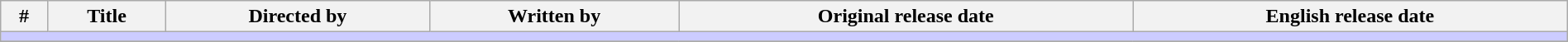<table class="wikitable" style="width: 100%;">
<tr>
<th>#</th>
<th>Title</th>
<th>Directed by</th>
<th>Written by</th>
<th>Original release date</th>
<th>English release date</th>
</tr>
<tr>
<td colspan="6" style="background: #CCF;"></td>
</tr>
<tr>
</tr>
</table>
